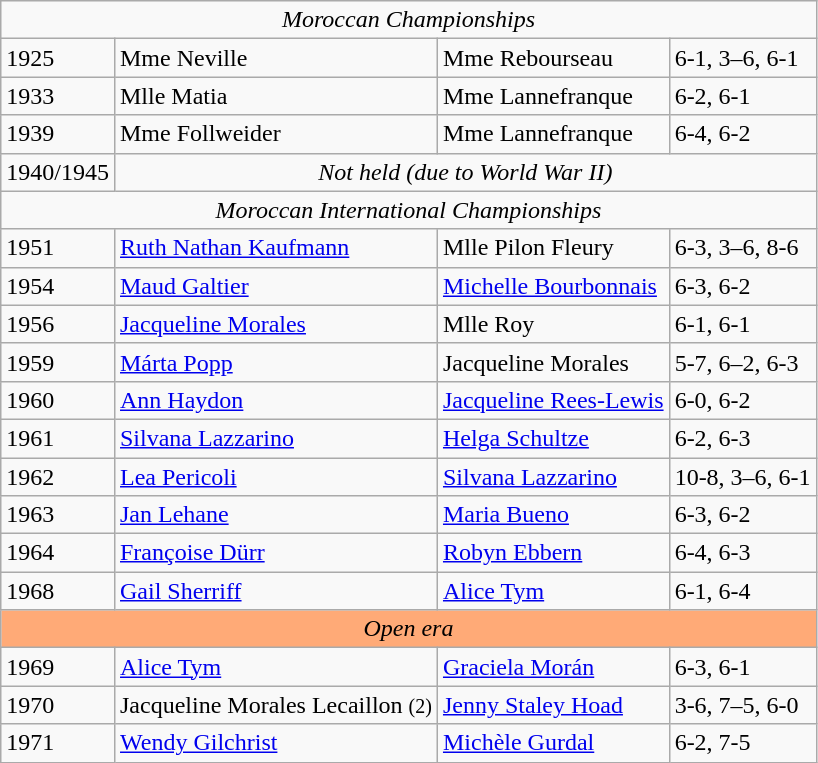<table class="wikitable">
<tr>
<td colspan=4 align=center><em>Moroccan Championships</em></td>
</tr>
<tr>
<td>1925</td>
<td> Mme Neville</td>
<td> Mme Rebourseau</td>
<td>6-1, 3–6, 6-1</td>
</tr>
<tr>
<td>1933</td>
<td> Mlle Matia</td>
<td> Mme Lannefranque</td>
<td>6-2, 6-1</td>
</tr>
<tr>
<td>1939</td>
<td> Mme Follweider</td>
<td> Mme Lannefranque</td>
<td>6-4, 6-2</td>
</tr>
<tr>
<td>1940/1945</td>
<td colspan=4 align=center><em>Not held (due to World War II)</em></td>
</tr>
<tr>
<td colspan=4 align=center><em>Moroccan International Championships</em></td>
</tr>
<tr>
<td>1951</td>
<td> <a href='#'>Ruth Nathan Kaufmann</a></td>
<td> Mlle Pilon Fleury</td>
<td>6-3, 3–6, 8-6</td>
</tr>
<tr>
<td>1954</td>
<td> <a href='#'>Maud Galtier</a></td>
<td> <a href='#'>Michelle Bourbonnais</a></td>
<td>6-3, 6-2</td>
</tr>
<tr>
<td>1956</td>
<td> <a href='#'>Jacqueline Morales</a></td>
<td> Mlle Roy</td>
<td>6-1, 6-1</td>
</tr>
<tr>
<td>1959</td>
<td> <a href='#'>Márta Popp</a></td>
<td> Jacqueline Morales</td>
<td>5-7, 6–2, 6-3</td>
</tr>
<tr>
<td>1960</td>
<td> <a href='#'>Ann Haydon</a></td>
<td> <a href='#'>Jacqueline Rees-Lewis</a></td>
<td>6-0, 6-2</td>
</tr>
<tr>
<td>1961</td>
<td> <a href='#'>Silvana Lazzarino</a></td>
<td> <a href='#'>Helga Schultze</a></td>
<td>6-2, 6-3</td>
</tr>
<tr>
<td>1962</td>
<td> <a href='#'>Lea Pericoli</a></td>
<td> <a href='#'>Silvana Lazzarino</a></td>
<td>10-8, 3–6, 6-1</td>
</tr>
<tr>
<td>1963</td>
<td> <a href='#'>Jan Lehane</a></td>
<td> <a href='#'>Maria Bueno</a></td>
<td>6-3, 6-2</td>
</tr>
<tr>
<td>1964</td>
<td> <a href='#'>Françoise Dürr</a></td>
<td> <a href='#'>Robyn Ebbern</a></td>
<td>6-4, 6-3</td>
</tr>
<tr>
<td>1968</td>
<td> <a href='#'>Gail Sherriff</a></td>
<td> <a href='#'>Alice Tym</a></td>
<td>6-1, 6-4</td>
</tr>
<tr style=background-color:#ffaa77>
<td colspan=4 align=center><em>Open era </em></td>
</tr>
<tr>
<td>1969</td>
<td> <a href='#'>Alice Tym</a></td>
<td> <a href='#'>Graciela Morán</a></td>
<td>6-3, 6-1</td>
</tr>
<tr>
<td>1970</td>
<td> Jacqueline Morales Lecaillon <small>(2)</small></td>
<td> <a href='#'>Jenny Staley Hoad</a></td>
<td>3-6, 7–5, 6-0</td>
</tr>
<tr>
<td>1971</td>
<td> <a href='#'>Wendy Gilchrist</a></td>
<td> <a href='#'>Michèle Gurdal</a></td>
<td>6-2, 7-5</td>
</tr>
</table>
